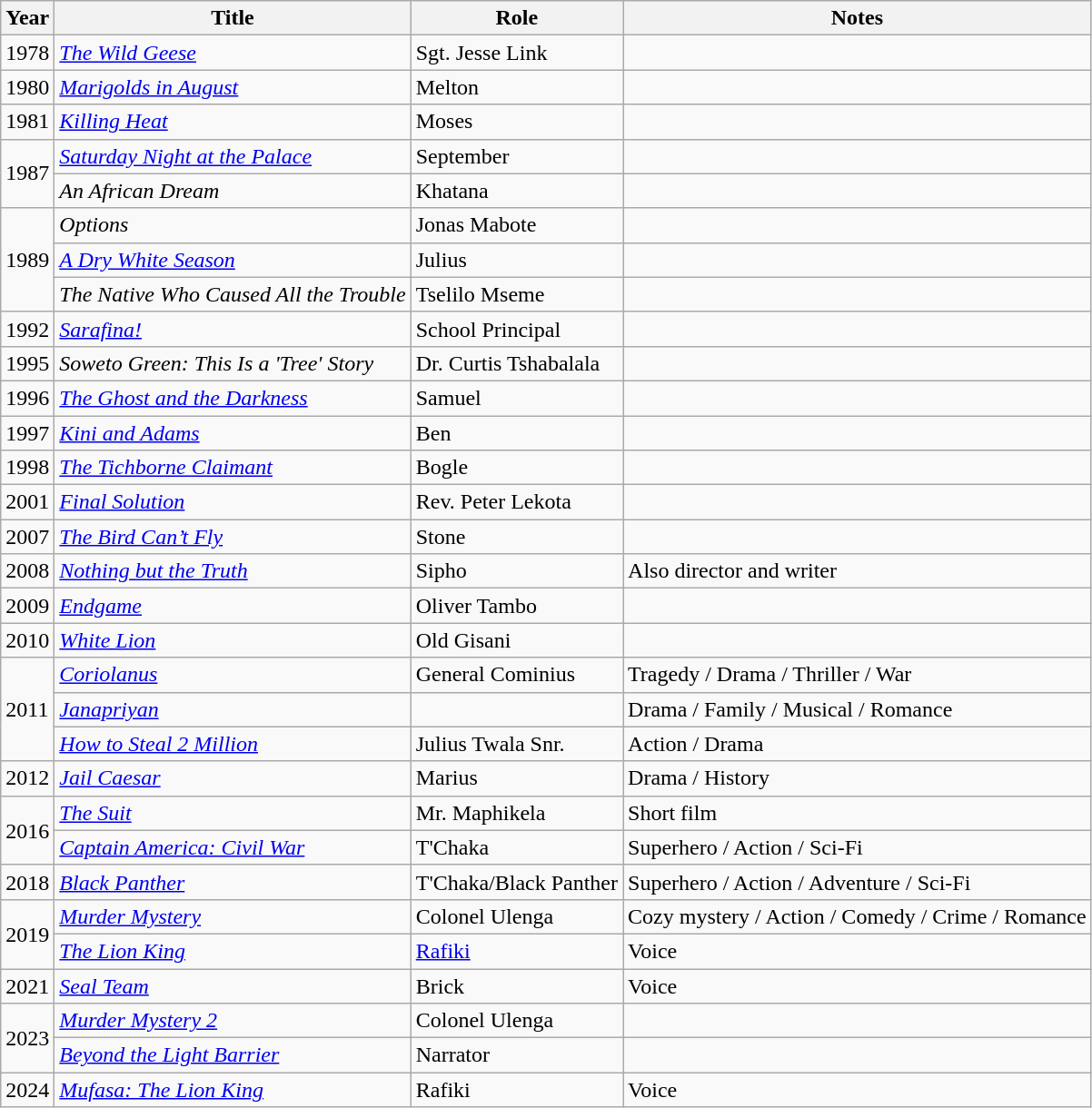<table class = "wikitable sortable">
<tr>
<th>Year</th>
<th>Title</th>
<th>Role</th>
<th>Notes</th>
</tr>
<tr>
<td>1978</td>
<td><em><a href='#'>The Wild Geese</a></em></td>
<td>Sgt. Jesse Link</td>
<td></td>
</tr>
<tr>
<td>1980</td>
<td><em><a href='#'>Marigolds in August</a></em></td>
<td>Melton</td>
<td></td>
</tr>
<tr>
<td>1981</td>
<td><em><a href='#'>Killing Heat</a></em></td>
<td>Moses</td>
<td></td>
</tr>
<tr>
<td rowspan=2>1987</td>
<td><em><a href='#'>Saturday Night at the Palace</a></em></td>
<td>September</td>
<td></td>
</tr>
<tr>
<td><em>An African Dream</em></td>
<td>Khatana</td>
<td></td>
</tr>
<tr>
<td rowspan=3>1989</td>
<td><em>Options</em></td>
<td>Jonas Mabote</td>
<td></td>
</tr>
<tr>
<td><em><a href='#'>A Dry White Season</a></em></td>
<td>Julius</td>
<td></td>
</tr>
<tr>
<td><em>The Native Who Caused All the Trouble</em></td>
<td>Tselilo Mseme</td>
<td></td>
</tr>
<tr>
<td>1992</td>
<td><em><a href='#'>Sarafina!</a></em></td>
<td>School Principal</td>
<td></td>
</tr>
<tr>
<td>1995</td>
<td><em>Soweto Green: This Is a 'Tree' Story</em></td>
<td>Dr. Curtis Tshabalala</td>
<td></td>
</tr>
<tr>
<td>1996</td>
<td><em><a href='#'>The Ghost and the Darkness</a></em></td>
<td>Samuel</td>
<td></td>
</tr>
<tr>
<td>1997</td>
<td><em><a href='#'>Kini and Adams</a></em></td>
<td>Ben</td>
<td></td>
</tr>
<tr>
<td>1998</td>
<td><em><a href='#'>The Tichborne Claimant</a></em></td>
<td>Bogle</td>
<td></td>
</tr>
<tr>
<td>2001</td>
<td><em><a href='#'>Final Solution</a></em></td>
<td>Rev. Peter Lekota</td>
<td></td>
</tr>
<tr>
<td>2007</td>
<td><em><a href='#'>The Bird Can’t Fly</a></em></td>
<td>Stone</td>
<td></td>
</tr>
<tr>
<td>2008</td>
<td><em><a href='#'>Nothing but the Truth</a></em></td>
<td>Sipho</td>
<td>Also director and writer</td>
</tr>
<tr>
<td>2009</td>
<td><em><a href='#'>Endgame</a></em></td>
<td>Oliver Tambo</td>
<td></td>
</tr>
<tr>
<td>2010</td>
<td><em><a href='#'>White Lion</a></em></td>
<td>Old Gisani</td>
<td></td>
</tr>
<tr>
<td rowspan=3>2011</td>
<td><em><a href='#'>Coriolanus</a></em></td>
<td>General Cominius</td>
<td>Tragedy / Drama / Thriller / War</td>
</tr>
<tr>
<td><em><a href='#'>Janapriyan</a></em></td>
<td></td>
<td>Drama / Family / Musical / Romance</td>
</tr>
<tr>
<td><em><a href='#'>How to Steal 2 Million</a></em></td>
<td>Julius Twala Snr.</td>
<td>Action / Drama</td>
</tr>
<tr>
<td>2012</td>
<td><em><a href='#'>Jail Caesar</a></em></td>
<td>Marius</td>
<td>Drama / History</td>
</tr>
<tr>
<td rowspan=2>2016</td>
<td><em><a href='#'>The Suit</a></em></td>
<td>Mr. Maphikela</td>
<td>Short film</td>
</tr>
<tr>
<td><em><a href='#'>Captain America: Civil War</a></em></td>
<td>T'Chaka</td>
<td>Superhero / Action / Sci-Fi</td>
</tr>
<tr>
<td>2018</td>
<td><em><a href='#'>Black Panther</a></em></td>
<td>T'Chaka/Black Panther</td>
<td>Superhero / Action / Adventure / Sci-Fi</td>
</tr>
<tr>
<td rowspan=2>2019</td>
<td><em><a href='#'>Murder Mystery</a></em></td>
<td>Colonel Ulenga</td>
<td>Cozy mystery / Action / Comedy / Crime / Romance</td>
</tr>
<tr>
<td><em><a href='#'>The Lion King</a></em></td>
<td><a href='#'>Rafiki</a></td>
<td>Voice</td>
</tr>
<tr>
<td>2021</td>
<td><em><a href='#'>Seal Team</a></em></td>
<td>Brick</td>
<td>Voice</td>
</tr>
<tr>
<td rowspan=2>2023</td>
<td><em><a href='#'>Murder Mystery 2</a></em></td>
<td>Colonel Ulenga</td>
<td></td>
</tr>
<tr>
<td><em><a href='#'>Beyond the Light Barrier</a></em></td>
<td>Narrator</td>
<td></td>
</tr>
<tr>
<td>2024</td>
<td><em><a href='#'>Mufasa: The Lion King</a></em></td>
<td>Rafiki</td>
<td>Voice</td>
</tr>
</table>
